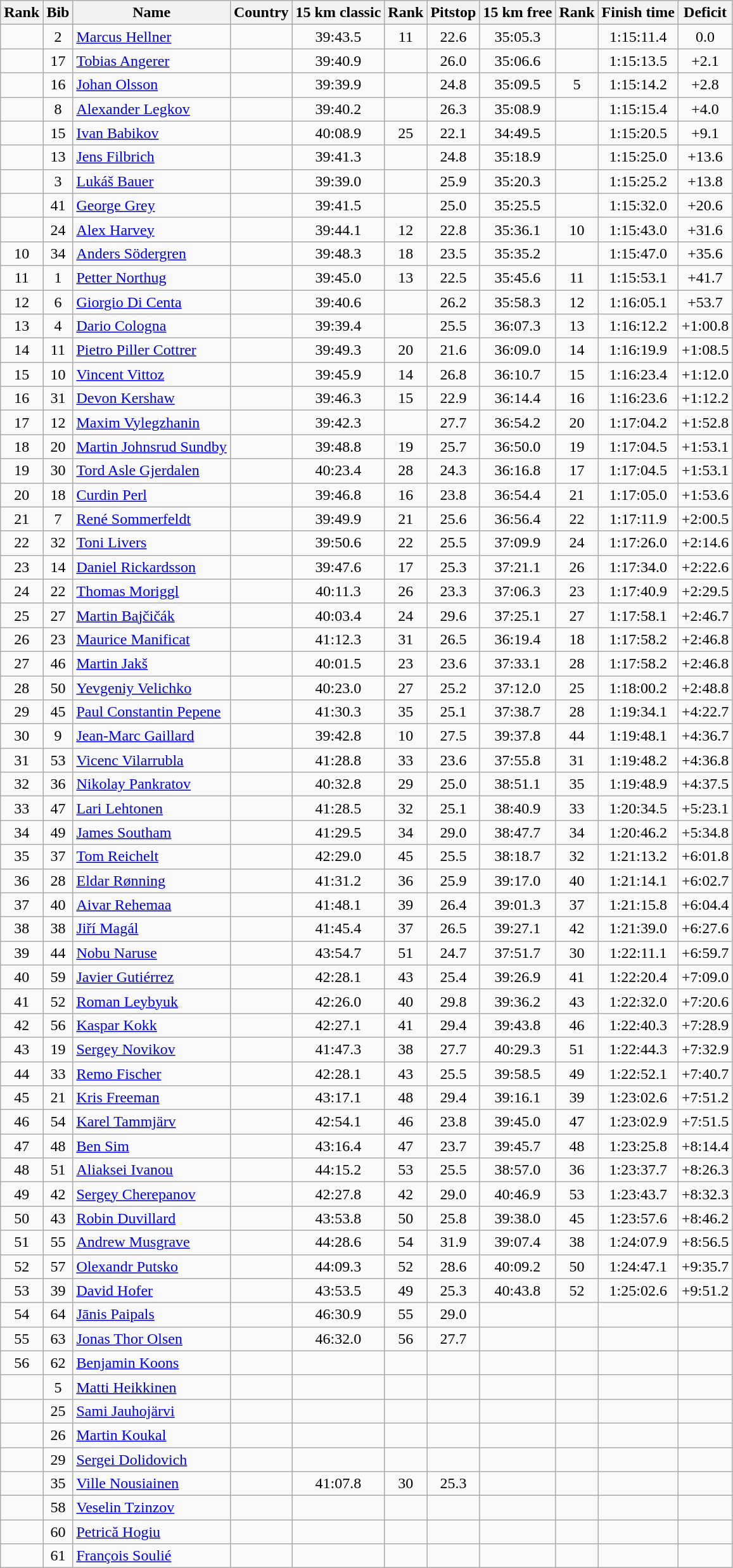<table class="wikitable sortable" style="text-align:center">
<tr>
<th>Rank</th>
<th>Bib</th>
<th>Name</th>
<th>Country</th>
<th>15 km classic</th>
<th>Rank</th>
<th>Pitstop</th>
<th>15 km free</th>
<th>Rank</th>
<th>Finish time</th>
<th>Deficit</th>
</tr>
<tr>
<td></td>
<td>2</td>
<td align="left"><a href='#'>Marcus Hellner</a></td>
<td align="left"></td>
<td>39:43.5</td>
<td>11</td>
<td>22.6</td>
<td>35:05.3</td>
<td></td>
<td>1:15:11.4</td>
<td>0.0</td>
</tr>
<tr>
<td></td>
<td>17</td>
<td align="left"><a href='#'>Tobias Angerer</a></td>
<td align="left"></td>
<td>39:40.9</td>
<td></td>
<td>26.0</td>
<td>35:06.6</td>
<td></td>
<td>1:15:13.5</td>
<td>+2.1</td>
</tr>
<tr>
<td></td>
<td>16</td>
<td align="left"><a href='#'>Johan Olsson</a></td>
<td align="left"></td>
<td>39:39.9</td>
<td></td>
<td>24.8</td>
<td>35:09.5</td>
<td>5</td>
<td>1:15:14.2</td>
<td>+2.8</td>
</tr>
<tr>
<td></td>
<td>8</td>
<td align="left"><a href='#'>Alexander Legkov</a></td>
<td align="left"></td>
<td>39:40.2</td>
<td></td>
<td>26.3</td>
<td>35:08.9</td>
<td></td>
<td>1:15:15.4</td>
<td>+4.0</td>
</tr>
<tr>
<td></td>
<td>15</td>
<td align="left"><a href='#'>Ivan Babikov</a></td>
<td align="left"></td>
<td>40:08.9</td>
<td>25</td>
<td>22.1</td>
<td>34:49.5</td>
<td></td>
<td>1:15:20.5</td>
<td>+9.1</td>
</tr>
<tr>
<td></td>
<td>13</td>
<td align="left"><a href='#'>Jens Filbrich</a></td>
<td align="left"></td>
<td>39:41.3</td>
<td></td>
<td>24.8</td>
<td>35:18.9</td>
<td></td>
<td>1:15:25.0</td>
<td>+13.6</td>
</tr>
<tr>
<td></td>
<td>3</td>
<td align="left"><a href='#'>Lukáš Bauer</a></td>
<td align="left"></td>
<td>39:39.0</td>
<td></td>
<td>25.9</td>
<td>35:20.3</td>
<td></td>
<td>1:15:25.2</td>
<td>+13.8</td>
</tr>
<tr>
<td></td>
<td>41</td>
<td align="left"><a href='#'>George Grey</a></td>
<td align="left"></td>
<td>39:41.5</td>
<td></td>
<td>25.0</td>
<td>35:25.5</td>
<td></td>
<td>1:15:32.0</td>
<td>+20.6</td>
</tr>
<tr>
<td></td>
<td>24</td>
<td align="left"><a href='#'>Alex Harvey</a></td>
<td align="left"></td>
<td>39:44.1</td>
<td>12</td>
<td>22.8</td>
<td>35:36.1</td>
<td>10</td>
<td>1:15:43.0</td>
<td>+31.6</td>
</tr>
<tr>
<td>10</td>
<td>34</td>
<td align="left"><a href='#'>Anders Södergren</a></td>
<td align="left"></td>
<td>39:48.3</td>
<td>18</td>
<td>23.5</td>
<td>35:35.2</td>
<td></td>
<td>1:15:47.0</td>
<td>+35.6</td>
</tr>
<tr>
<td>11</td>
<td>1</td>
<td align="left"><a href='#'>Petter Northug</a></td>
<td align="left"></td>
<td>39:45.0</td>
<td>13</td>
<td>22.5</td>
<td>35:45.6</td>
<td>11</td>
<td>1:15:53.1</td>
<td>+41.7</td>
</tr>
<tr>
<td>12</td>
<td>6</td>
<td align="left"><a href='#'>Giorgio Di Centa</a></td>
<td align="left"></td>
<td>39:40.6</td>
<td></td>
<td>26.2</td>
<td>35:58.3</td>
<td>12</td>
<td>1:16:05.1</td>
<td>+53.7</td>
</tr>
<tr>
<td>13</td>
<td>4</td>
<td align="left"><a href='#'>Dario Cologna</a></td>
<td align="left"></td>
<td>39:39.4</td>
<td></td>
<td>25.5</td>
<td>36:07.3</td>
<td>13</td>
<td>1:16:12.2</td>
<td>+1:00.8</td>
</tr>
<tr>
<td>14</td>
<td>11</td>
<td align="left"><a href='#'>Pietro Piller Cottrer</a></td>
<td align="left"></td>
<td>39:49.3</td>
<td>20</td>
<td>21.6</td>
<td>36:09.0</td>
<td>14</td>
<td>1:16:19.9</td>
<td>+1:08.5</td>
</tr>
<tr>
<td>15</td>
<td>10</td>
<td align="left"><a href='#'>Vincent Vittoz</a></td>
<td align="left"></td>
<td>39:45.9</td>
<td>14</td>
<td>26.8</td>
<td>36:10.7</td>
<td>15</td>
<td>1:16:23.4</td>
<td>+1:12.0</td>
</tr>
<tr>
<td>16</td>
<td>31</td>
<td align="left"><a href='#'>Devon Kershaw</a></td>
<td align="left"></td>
<td>39:46.3</td>
<td>15</td>
<td>22.9</td>
<td>36:14.4</td>
<td>16</td>
<td>1:16:23.6</td>
<td>+1:12.2</td>
</tr>
<tr>
<td>17</td>
<td>12</td>
<td align="left"><a href='#'>Maxim Vylegzhanin</a></td>
<td align="left"></td>
<td>39:42.3</td>
<td></td>
<td>27.7</td>
<td>36:54.2</td>
<td>20</td>
<td>1:17:04.2</td>
<td>+1:52.8</td>
</tr>
<tr>
<td>18</td>
<td>20</td>
<td align="left"><a href='#'>Martin Johnsrud Sundby</a></td>
<td align="left"></td>
<td>39:48.8</td>
<td>19</td>
<td>25.7</td>
<td>36:50.0</td>
<td>19</td>
<td>1:17:04.5</td>
<td>+1:53.1</td>
</tr>
<tr>
<td>19</td>
<td>30</td>
<td align="left"><a href='#'>Tord Asle Gjerdalen</a></td>
<td align="left"></td>
<td>40:23.4</td>
<td>28</td>
<td>24.3</td>
<td>36:16.8</td>
<td>17</td>
<td>1:17:04.5</td>
<td>+1:53.1</td>
</tr>
<tr>
<td>20</td>
<td>18</td>
<td align="left"><a href='#'>Curdin Perl</a></td>
<td align="left"></td>
<td>39:46.8</td>
<td>16</td>
<td>23.8</td>
<td>36:54.4</td>
<td>21</td>
<td>1:17:05.0</td>
<td>+1:53.6</td>
</tr>
<tr>
<td>21</td>
<td>7</td>
<td align="left"><a href='#'>René Sommerfeldt</a></td>
<td align="left"></td>
<td>39:49.9</td>
<td>21</td>
<td>25.6</td>
<td>36:56.4</td>
<td>22</td>
<td>1:17:11.9</td>
<td>+2:00.5</td>
</tr>
<tr>
<td>22</td>
<td>32</td>
<td align="left"><a href='#'>Toni Livers</a></td>
<td align="left"></td>
<td>39:50.6</td>
<td>22</td>
<td>25.5</td>
<td>37:09.9</td>
<td>24</td>
<td>1:17:26.0</td>
<td>+2:14.6</td>
</tr>
<tr>
<td>23</td>
<td>14</td>
<td align="left"><a href='#'>Daniel Rickardsson</a></td>
<td align="left"></td>
<td>39:47.6</td>
<td>17</td>
<td>25.3</td>
<td>37:21.1</td>
<td>26</td>
<td>1:17:34.0</td>
<td>+2:22.6</td>
</tr>
<tr>
<td>24</td>
<td>22</td>
<td align="left"><a href='#'>Thomas Moriggl</a></td>
<td align="left"></td>
<td>40:11.3</td>
<td>26</td>
<td>23.3</td>
<td>37:06.3</td>
<td>23</td>
<td>1:17:40.9</td>
<td>+2:29.5</td>
</tr>
<tr>
<td>25</td>
<td>27</td>
<td align="left"><a href='#'>Martin Bajčičák</a></td>
<td align="left"></td>
<td>40:03.4</td>
<td>24</td>
<td>29.6</td>
<td>37:25.1</td>
<td>27</td>
<td>1:17:58.1</td>
<td>+2:46.7</td>
</tr>
<tr>
<td>26</td>
<td>23</td>
<td align="left"><a href='#'>Maurice Manificat</a></td>
<td align="left"></td>
<td>41:12.3</td>
<td>31</td>
<td>26.5</td>
<td>36:19.4</td>
<td>18</td>
<td>1:17:58.2</td>
<td>+2:46.8</td>
</tr>
<tr>
<td>27</td>
<td>46</td>
<td align="left"><a href='#'>Martin Jakš</a></td>
<td align="left"></td>
<td>40:01.5</td>
<td>23</td>
<td>23.6</td>
<td>37:33.1</td>
<td>28</td>
<td>1:17:58.2</td>
<td>+2:46.8</td>
</tr>
<tr>
<td>28</td>
<td>50</td>
<td align="left"><a href='#'>Yevgeniy Velichko</a></td>
<td align="left"></td>
<td>40:23.0</td>
<td>27</td>
<td>25.2</td>
<td>37:12.0</td>
<td>25</td>
<td>1:18:00.2</td>
<td>+2:48.8</td>
</tr>
<tr>
<td>29</td>
<td>45</td>
<td align="left"><a href='#'>Paul Constantin Pepene</a></td>
<td align="left"></td>
<td>41:30.3</td>
<td>35</td>
<td>25.1</td>
<td>37:38.7</td>
<td>28</td>
<td>1:19:34.1</td>
<td>+4:22.7</td>
</tr>
<tr>
<td>30</td>
<td>9</td>
<td align="left"><a href='#'>Jean-Marc Gaillard</a></td>
<td align="left"></td>
<td>39:42.8</td>
<td>10</td>
<td>27.5</td>
<td>39:37.8</td>
<td>44</td>
<td>1:19:48.1</td>
<td>+4:36.7</td>
</tr>
<tr>
<td>31</td>
<td>53</td>
<td align="left"><a href='#'>Vicenc Vilarrubla</a></td>
<td align="left"></td>
<td>41:28.8</td>
<td>33</td>
<td>23.6</td>
<td>37:55.8</td>
<td>31</td>
<td>1:19:48.2</td>
<td>+4:36.8</td>
</tr>
<tr>
<td>32</td>
<td>36</td>
<td align="left"><a href='#'>Nikolay Pankratov</a></td>
<td align="left"></td>
<td>40:32.8</td>
<td>29</td>
<td>25.0</td>
<td>38:51.1</td>
<td>35</td>
<td>1:19:48.9</td>
<td>+4:37.5</td>
</tr>
<tr>
<td>33</td>
<td>47</td>
<td align="left"><a href='#'>Lari Lehtonen</a></td>
<td align="left"></td>
<td>41:28.5</td>
<td>32</td>
<td>25.1</td>
<td>38:40.9</td>
<td>33</td>
<td>1:20:34.5</td>
<td>+5:23.1</td>
</tr>
<tr>
<td>34</td>
<td>49</td>
<td align="left"><a href='#'>James Southam</a></td>
<td align="left"></td>
<td>41:29.5</td>
<td>34</td>
<td>29.0</td>
<td>38:47.7</td>
<td>34</td>
<td>1:20:46.2</td>
<td>+5:34.8</td>
</tr>
<tr>
<td>35</td>
<td>37</td>
<td align="left"><a href='#'>Tom Reichelt</a></td>
<td align="left"></td>
<td>42:29.0</td>
<td>45</td>
<td>25.5</td>
<td>38:18.7</td>
<td>32</td>
<td>1:21:13.2</td>
<td>+6:01.8</td>
</tr>
<tr>
<td>36</td>
<td>28</td>
<td align="left"><a href='#'>Eldar Rønning</a></td>
<td align="left"></td>
<td>41:31.2</td>
<td>36</td>
<td>25.9</td>
<td>39:17.0</td>
<td>40</td>
<td>1:21:14.1</td>
<td>+6:02.7</td>
</tr>
<tr>
<td>37</td>
<td>40</td>
<td align="left"><a href='#'>Aivar Rehemaa</a></td>
<td align="left"></td>
<td>41:48.1</td>
<td>39</td>
<td>26.4</td>
<td>39:01.3</td>
<td>37</td>
<td>1:21:15.8</td>
<td>+6:04.4</td>
</tr>
<tr>
<td>38</td>
<td>38</td>
<td align="left"><a href='#'>Jiří Magál</a></td>
<td align="left"></td>
<td>41:45.4</td>
<td>37</td>
<td>26.5</td>
<td>39:27.1</td>
<td>42</td>
<td>1:21:39.0</td>
<td>+6:27.6</td>
</tr>
<tr>
<td>39</td>
<td>44</td>
<td align="left"><a href='#'>Nobu Naruse</a></td>
<td align="left"></td>
<td>43:54.7</td>
<td>51</td>
<td>24.7</td>
<td>37:51.7</td>
<td>30</td>
<td>1:22:11.1</td>
<td>+6:59.7</td>
</tr>
<tr>
<td>40</td>
<td>59</td>
<td align="left"><a href='#'>Javier Gutiérrez</a></td>
<td align="left"></td>
<td>42:28.1</td>
<td>43</td>
<td>25.4</td>
<td>39:26.9</td>
<td>41</td>
<td>1:22:20.4</td>
<td>+7:09.0</td>
</tr>
<tr>
<td>41</td>
<td>52</td>
<td align="left"><a href='#'>Roman Leybyuk</a></td>
<td align="left"></td>
<td>42:26.0</td>
<td>40</td>
<td>29.8</td>
<td>39:36.2</td>
<td>43</td>
<td>1:22:32.0</td>
<td>+7:20.6</td>
</tr>
<tr>
<td>42</td>
<td>56</td>
<td align="left"><a href='#'>Kaspar Kokk</a></td>
<td align="left"></td>
<td>42:27.1</td>
<td>41</td>
<td>29.4</td>
<td>39:43.8</td>
<td>46</td>
<td>1:22:40.3</td>
<td>+7:28.9</td>
</tr>
<tr>
<td>43</td>
<td>19</td>
<td align="left"><a href='#'>Sergey Novikov</a></td>
<td align="left"></td>
<td>41:47.3</td>
<td>38</td>
<td>27.7</td>
<td>40:29.3</td>
<td>51</td>
<td>1:22:44.3</td>
<td>+7:32.9</td>
</tr>
<tr>
<td>44</td>
<td>33</td>
<td align="left"><a href='#'>Remo Fischer</a></td>
<td align="left"></td>
<td>42:28.1</td>
<td>43</td>
<td>25.5</td>
<td>39:58.5</td>
<td>49</td>
<td>1:22:52.1</td>
<td>+7:40.7</td>
</tr>
<tr>
<td>45</td>
<td>21</td>
<td align="left"><a href='#'>Kris Freeman</a></td>
<td align="left"></td>
<td>43:17.1</td>
<td>48</td>
<td>29.4</td>
<td>39:16.1</td>
<td>39</td>
<td>1:23:02.6</td>
<td>+7:51.2</td>
</tr>
<tr>
<td>46</td>
<td>54</td>
<td align="left"><a href='#'>Karel Tammjärv</a></td>
<td align="left"></td>
<td>42:54.1</td>
<td>46</td>
<td>23.8</td>
<td>39:45.0</td>
<td>47</td>
<td>1:23:02.9</td>
<td>+7:51.5</td>
</tr>
<tr>
<td>47</td>
<td>48</td>
<td align="left"><a href='#'>Ben Sim</a></td>
<td align="left"></td>
<td>43:16.4</td>
<td>47</td>
<td>23.7</td>
<td>39:45.7</td>
<td>48</td>
<td>1:23:25.8</td>
<td>+8:14.4</td>
</tr>
<tr>
<td>48</td>
<td>51</td>
<td align="left"><a href='#'>Aliaksei Ivanou</a></td>
<td align="left"></td>
<td>44:15.2</td>
<td>53</td>
<td>25.5</td>
<td>38:57.0</td>
<td>36</td>
<td>1:23:37.7</td>
<td>+8:26.3</td>
</tr>
<tr>
<td>49</td>
<td>42</td>
<td align="left"><a href='#'>Sergey Cherepanov</a></td>
<td align="left"></td>
<td>42:27.8</td>
<td>42</td>
<td>29.0</td>
<td>40:46.9</td>
<td>53</td>
<td>1:23:43.7</td>
<td>+8:32.3</td>
</tr>
<tr>
<td>50</td>
<td>43</td>
<td align="left"><a href='#'>Robin Duvillard</a></td>
<td align="left"></td>
<td>43:53.8</td>
<td>50</td>
<td>25.8</td>
<td>39:38.0</td>
<td>45</td>
<td>1:23:57.6</td>
<td>+8:46.2</td>
</tr>
<tr>
<td>51</td>
<td>55</td>
<td align="left"><a href='#'>Andrew Musgrave</a></td>
<td align="left"></td>
<td>44:28.6</td>
<td>54</td>
<td>31.9</td>
<td>39:07.4</td>
<td>38</td>
<td>1:24:07.9</td>
<td>+8:56.5</td>
</tr>
<tr>
<td>52</td>
<td>57</td>
<td align="left"><a href='#'>Olexandr Putsko</a></td>
<td align="left"></td>
<td>44:09.3</td>
<td>52</td>
<td>28.6</td>
<td>40:09.2</td>
<td>50</td>
<td>1:24:47.1</td>
<td>+9:35.7</td>
</tr>
<tr>
<td>53</td>
<td>39</td>
<td align="left"><a href='#'>David Hofer</a></td>
<td align="left"></td>
<td>43:53.5</td>
<td>49</td>
<td>25.3</td>
<td>40:43.8</td>
<td>52</td>
<td>1:25:02.6</td>
<td>+9:51.2</td>
</tr>
<tr>
<td>54</td>
<td>64</td>
<td align="left"><a href='#'>Jānis Paipals</a></td>
<td align="left"></td>
<td>46:30.9</td>
<td>55</td>
<td>29.0</td>
<td></td>
<td></td>
<td></td>
<td></td>
</tr>
<tr>
<td>55</td>
<td>63</td>
<td align="left"><a href='#'>Jonas Thor Olsen</a></td>
<td align="left"></td>
<td>46:32.0</td>
<td>56</td>
<td>27.7</td>
<td></td>
<td></td>
<td></td>
<td></td>
</tr>
<tr>
<td>56</td>
<td>62</td>
<td align="left"><a href='#'>Benjamin Koons</a></td>
<td align="left"></td>
<td></td>
<td></td>
<td></td>
<td></td>
<td></td>
<td></td>
<td></td>
</tr>
<tr>
<td></td>
<td>5</td>
<td align="left"><a href='#'>Matti Heikkinen</a></td>
<td align="left"></td>
<td></td>
<td></td>
<td></td>
<td></td>
<td></td>
<td></td>
<td></td>
</tr>
<tr>
<td></td>
<td>25</td>
<td align="left"><a href='#'>Sami Jauhojärvi</a></td>
<td align="left"></td>
<td></td>
<td></td>
<td></td>
<td></td>
<td></td>
<td></td>
<td></td>
</tr>
<tr>
<td></td>
<td>26</td>
<td align="left"><a href='#'>Martin Koukal</a></td>
<td align="left"></td>
<td></td>
<td></td>
<td></td>
<td></td>
<td></td>
<td></td>
<td></td>
</tr>
<tr>
<td></td>
<td>29</td>
<td align="left"><a href='#'>Sergei Dolidovich</a></td>
<td align="left"></td>
<td></td>
<td></td>
<td></td>
<td></td>
<td></td>
<td></td>
<td></td>
</tr>
<tr>
<td></td>
<td>35</td>
<td align="left"><a href='#'>Ville Nousiainen</a></td>
<td align="left"></td>
<td>41:07.8</td>
<td>30</td>
<td>25.3</td>
<td></td>
<td></td>
<td></td>
<td></td>
</tr>
<tr>
<td></td>
<td>58</td>
<td align="left"><a href='#'>Veselin Tzinzov</a></td>
<td align="left"></td>
<td></td>
<td></td>
<td></td>
<td></td>
<td></td>
<td></td>
<td></td>
</tr>
<tr>
<td></td>
<td>60</td>
<td align="left"><a href='#'>Petrică Hogiu</a></td>
<td align="left"></td>
<td></td>
<td></td>
<td></td>
<td></td>
<td></td>
<td></td>
<td></td>
</tr>
<tr>
<td></td>
<td>61</td>
<td align="left"><a href='#'>François Soulié</a></td>
<td align="left"></td>
<td></td>
<td></td>
<td></td>
<td></td>
<td></td>
<td></td>
<td></td>
</tr>
</table>
